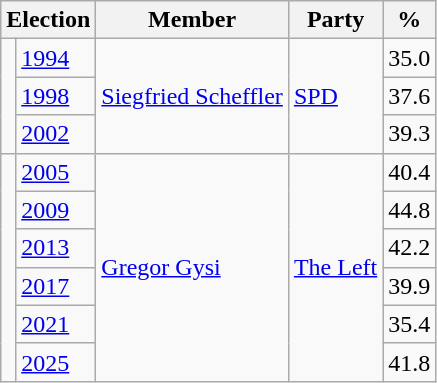<table class=wikitable>
<tr>
<th colspan=2>Election</th>
<th>Member</th>
<th>Party</th>
<th>%</th>
</tr>
<tr>
<td rowspan=3 bgcolor=></td>
<td><a href='#'>1994</a></td>
<td rowspan=3><a href='#'>Siegfried Scheffler</a></td>
<td rowspan=3><a href='#'>SPD</a></td>
<td align=right>35.0</td>
</tr>
<tr>
<td><a href='#'>1998</a></td>
<td align=right>37.6</td>
</tr>
<tr>
<td><a href='#'>2002</a></td>
<td align=right>39.3</td>
</tr>
<tr>
<td rowspan=6 bgcolor=></td>
<td><a href='#'>2005</a></td>
<td rowspan=6><a href='#'>Gregor Gysi</a></td>
<td rowspan=6><a href='#'>The Left</a></td>
<td align=right>40.4</td>
</tr>
<tr>
<td><a href='#'>2009</a></td>
<td align=right>44.8</td>
</tr>
<tr>
<td><a href='#'>2013</a></td>
<td align=right>42.2</td>
</tr>
<tr>
<td><a href='#'>2017</a></td>
<td align=right>39.9</td>
</tr>
<tr>
<td><a href='#'>2021</a></td>
<td align=right>35.4</td>
</tr>
<tr>
<td><a href='#'>2025</a></td>
<td align=right>41.8</td>
</tr>
</table>
